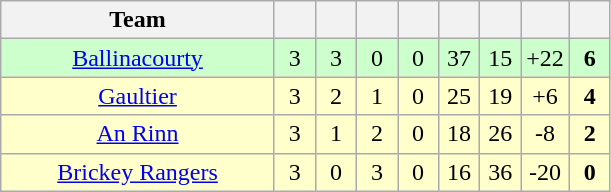<table class="wikitable" style="text-align:center">
<tr>
<th style="width:175px;">Team</th>
<th width="20"></th>
<th width="20"></th>
<th width="20"></th>
<th width="20"></th>
<th width="20"></th>
<th width="20"></th>
<th width="20"></th>
<th width="20"></th>
</tr>
<tr style="background:#cfc;">
<td><a href='#'>Ballinacourty</a></td>
<td>3</td>
<td>3</td>
<td>0</td>
<td>0</td>
<td>37</td>
<td>15</td>
<td>+22</td>
<td><strong>6</strong></td>
</tr>
<tr style="background:#ffffcc;">
<td><a href='#'>Gaultier</a></td>
<td>3</td>
<td>2</td>
<td>1</td>
<td>0</td>
<td>25</td>
<td>19</td>
<td>+6</td>
<td><strong>4</strong></td>
</tr>
<tr style="background:#ffffcc;">
<td><a href='#'>An Rinn</a></td>
<td>3</td>
<td>1</td>
<td>2</td>
<td>0</td>
<td>18</td>
<td>26</td>
<td>-8</td>
<td><strong>2</strong></td>
</tr>
<tr style="background:#ffffcc;">
<td><a href='#'>Brickey Rangers</a></td>
<td>3</td>
<td>0</td>
<td>3</td>
<td>0</td>
<td>16</td>
<td>36</td>
<td>-20</td>
<td><strong>0</strong></td>
</tr>
</table>
